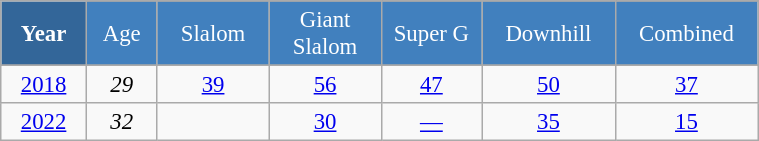<table class="wikitable" style="font-size:95%; text-align:center; border:grey solid 1px; border-collapse:collapse;" width="40%">
<tr style="background-color:#369; color:white;">
<td rowspan="2" colspan="1" width="4%"><strong>Year</strong></td>
</tr>
<tr style="background-color:#4180be; color:white;">
<td width="3%">Age</td>
<td width="5%">Slalom</td>
<td width="5%">Giant<br>Slalom</td>
<td width="5%">Super G</td>
<td width="5%">Downhill</td>
<td width="5%">Combined</td>
</tr>
<tr style="background-color:#8CB2D8; color:white;">
</tr>
<tr>
<td><a href='#'>2018</a></td>
<td><em>29</em></td>
<td><a href='#'>39</a></td>
<td><a href='#'>56</a></td>
<td><a href='#'>47</a></td>
<td><a href='#'>50</a></td>
<td><a href='#'>37</a></td>
</tr>
<tr>
<td><a href='#'>2022</a></td>
<td><em>32</em></td>
<td></td>
<td><a href='#'>30</a></td>
<td><a href='#'>—</a></td>
<td><a href='#'>35</a></td>
<td><a href='#'>15</a></td>
</tr>
</table>
